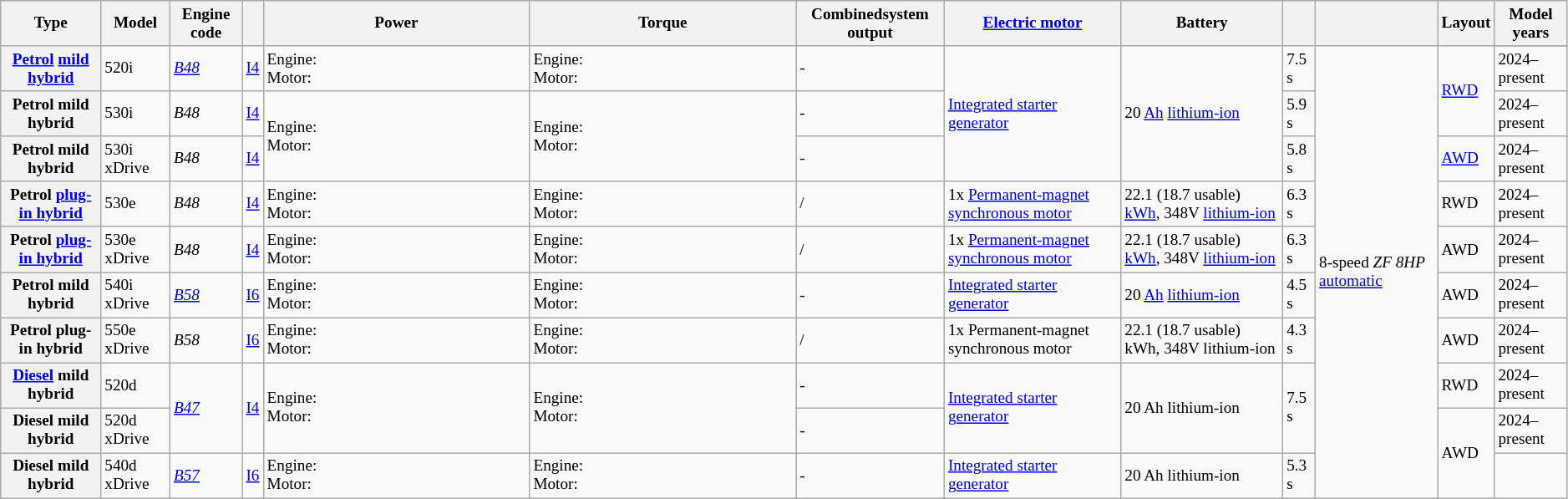<table class="wikitable collapsible" style="text-align:left; font-size:80%;">
<tr>
<th>Type</th>
<th>Model</th>
<th>Engine code</th>
<th></th>
<th width="17%">Power</th>
<th width="17%">Torque</th>
<th>Combinedsystem output</th>
<th><a href='#'>Electric motor</a></th>
<th>Battery</th>
<th></th>
<th></th>
<th>Layout</th>
<th>Model years</th>
</tr>
<tr>
<th rowspan="2"><a href='#'>Petrol</a> <a href='#'>mild hybrid</a></th>
<td rowspan="2">520i</td>
<td rowspan="2"><em><a href='#'>B48</a></em></td>
<td rowspan="2"> <a href='#'>I4</a></td>
<td rowspan="2">Engine: <br>Motor: </td>
<td rowspan="2">Engine: <br>Motor: </td>
<td rowspan="2">-</td>
<td rowspan="6"><a href='#'>Integrated starter generator</a></td>
<td rowspan="6">20 <a href='#'>Ah</a> <a href='#'>lithium-ion</a></td>
<td rowspan="2">7.5 s</td>
<td rowspan="20">8-speed <em>ZF 8HP</em> <a href='#'>automatic</a></td>
<td rowspan="4"><a href='#'>RWD</a></td>
</tr>
<tr>
<td rowspan="2">2024–present</td>
</tr>
<tr>
<th rowspan="2">Petrol mild hybrid</th>
<td rowspan="2">530i</td>
<td rowspan="2"><em>B48</em></td>
<td rowspan="2"> <a href='#'>I4</a></td>
<td rowspan="4">Engine: <br>Motor: </td>
<td rowspan="4">Engine: <br>Motor: </td>
<td rowspan="2">-</td>
<td rowspan="2">5.9 s</td>
</tr>
<tr>
<td rowspan="2">2024–present</td>
</tr>
<tr>
<th rowspan="2">Petrol mild hybrid</th>
<td rowspan="2">530i xDrive</td>
<td rowspan="2"><em>B48</em></td>
<td rowspan="2"> <a href='#'>I4</a></td>
<td rowspan="2">-</td>
<td rowspan="2">5.8 s</td>
<td rowspan="2"><a href='#'>AWD</a></td>
</tr>
<tr>
<td rowspan="2">2024–present</td>
</tr>
<tr>
<th rowspan="2">Petrol <a href='#'>plug-in hybrid</a></th>
<td rowspan="2">530e</td>
<td rowspan="2"><em>B48</em></td>
<td rowspan="2"> <a href='#'>I4</a></td>
<td rowspan="2">Engine: <br>Motor: </td>
<td rowspan="2">Engine: <br>Motor: </td>
<td rowspan="2"> / </td>
<td rowspan="2">1x <a href='#'>Permanent-magnet synchronous motor</a></td>
<td rowspan="2">22.1 (18.7 usable) <a href='#'>kWh</a>, 348V <a href='#'>lithium-ion</a></td>
<td rowspan="2">6.3 s</td>
<td rowspan="2">RWD</td>
</tr>
<tr>
<td rowspan="2">2024–present</td>
</tr>
<tr>
<th rowspan="2">Petrol <a href='#'>plug-in hybrid</a></th>
<td rowspan="2">530e xDrive</td>
<td rowspan="2"><em>B48</em></td>
<td rowspan="2"> <a href='#'>I4</a></td>
<td rowspan="2">Engine: <br>Motor: </td>
<td rowspan="2">Engine: <br>Motor: </td>
<td rowspan="2"> / </td>
<td rowspan="2">1x <a href='#'>Permanent-magnet synchronous motor</a></td>
<td rowspan="2">22.1 (18.7 usable) <a href='#'>kWh</a>, 348V <a href='#'>lithium-ion</a></td>
<td rowspan="2">6.3 s</td>
<td rowspan="2">AWD</td>
</tr>
<tr>
<td rowspan="2">2024–present</td>
</tr>
<tr>
<th rowspan="2">Petrol mild hybrid</th>
<td rowspan="2">540i xDrive</td>
<td rowspan="2"><em><a href='#'>B58</a></em></td>
<td rowspan="2"> <a href='#'>I6</a></td>
<td rowspan="2">Engine: <br>Motor: </td>
<td rowspan="2">Engine: <br>Motor: </td>
<td rowspan="2">-</td>
<td rowspan="2"><a href='#'>Integrated starter generator</a></td>
<td rowspan="2">20 <a href='#'>Ah</a> <a href='#'>lithium-ion</a></td>
<td rowspan="2">4.5 s</td>
<td rowspan="2">AWD</td>
</tr>
<tr>
<td rowspan="2">2024–present</td>
</tr>
<tr>
<th rowspan="2">Petrol plug-in hybrid</th>
<td rowspan="2">550e xDrive</td>
<td rowspan="2"><em>B58</em></td>
<td rowspan="2"> <a href='#'>I6</a></td>
<td rowspan="2">Engine: <br>Motor: </td>
<td rowspan="2">Engine: <br>Motor: </td>
<td rowspan="2"> / </td>
<td rowspan="2">1x Permanent-magnet synchronous motor</td>
<td rowspan="2">22.1 (18.7 usable) kWh, 348V lithium-ion</td>
<td rowspan="2">4.3 s</td>
<td rowspan="2">AWD</td>
</tr>
<tr>
<td rowspan="2">2024–present</td>
</tr>
<tr>
<th rowspan="2"><a href='#'>Diesel</a> mild hybrid</th>
<td rowspan="2">520d</td>
<td rowspan="4"><em><a href='#'>B47</a></em></td>
<td rowspan="4"> <a href='#'>I4</a></td>
<td rowspan="4">Engine: <br>Motor: </td>
<td rowspan="4">Engine: <br>Motor: </td>
<td rowspan="2">-</td>
<td rowspan="4"><a href='#'>Integrated starter generator</a></td>
<td rowspan="4">20 Ah lithium-ion</td>
<td rowspan="4">7.5 s</td>
<td rowspan="2">RWD</td>
</tr>
<tr>
<td rowspan="2">2024–present</td>
</tr>
<tr>
<th rowspan="2">Diesel mild hybrid</th>
<td rowspan="2">520d xDrive</td>
<td rowspan="2">-</td>
<td rowspan="4">AWD</td>
</tr>
<tr>
<td rowspan="2">2024–present</td>
</tr>
<tr>
<th rowspan="2">Diesel mild hybrid</th>
<td rowspan="2">540d xDrive</td>
<td rowspan="4"><em><a href='#'>B57</a></em></td>
<td rowspan="4"> <a href='#'>I6</a></td>
<td rowspan="4">Engine: <br>Motor: </td>
<td rowspan="4">Engine: <br>Motor: </td>
<td rowspan="2">-</td>
<td rowspan="4"><a href='#'>Integrated starter generator</a></td>
<td rowspan="4">20 Ah lithium-ion</td>
<td rowspan="4">5.3 s</td>
</tr>
<tr>
</tr>
</table>
